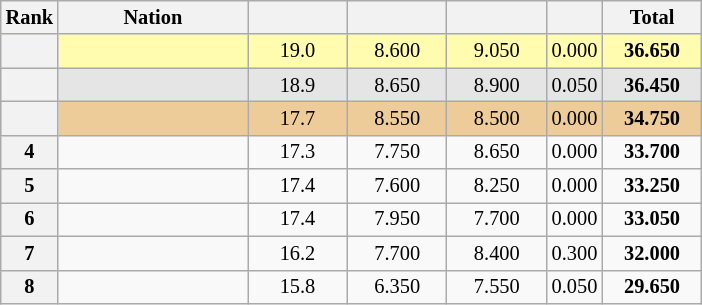<table class="wikitable sortable" style="text-align:center; font-size:85%">
<tr>
<th scope="col" style="width:25px;">Rank</th>
<th ! scope="col" style="width:120px;">Nation</th>
<th ! scope="col" style="width:60px;"></th>
<th ! scope="col" style="width:60px;"></th>
<th ! scope="col" style="width:60px;"></th>
<th ! scope="col" style="width:30px;"></th>
<th ! scope="col" style="width:60px;">Total</th>
</tr>
<tr bgcolor=fffcaf>
<th scope=row></th>
<td align=left></td>
<td>19.0</td>
<td>8.600</td>
<td>9.050</td>
<td>0.000</td>
<td><strong>36.650</strong></td>
</tr>
<tr bgcolor=e5e5e5>
<th scope=row></th>
<td align=left></td>
<td>18.9</td>
<td>8.650</td>
<td>8.900</td>
<td>0.050</td>
<td><strong>36.450</strong></td>
</tr>
<tr bgcolor=eecc99>
<th scope=row></th>
<td align=left></td>
<td>17.7</td>
<td>8.550</td>
<td>8.500</td>
<td>0.000</td>
<td><strong>34.750</strong></td>
</tr>
<tr>
<th scope=row>4</th>
<td align=left></td>
<td>17.3</td>
<td>7.750</td>
<td>8.650</td>
<td>0.000</td>
<td><strong>33.700</strong></td>
</tr>
<tr>
<th scope=row>5</th>
<td align=left></td>
<td>17.4</td>
<td>7.600</td>
<td>8.250</td>
<td>0.000</td>
<td><strong>33.250</strong></td>
</tr>
<tr>
<th scope=row>6</th>
<td align=left></td>
<td>17.4</td>
<td>7.950</td>
<td>7.700</td>
<td>0.000</td>
<td><strong>33.050</strong></td>
</tr>
<tr>
<th scope=row>7</th>
<td align=left></td>
<td>16.2</td>
<td>7.700</td>
<td>8.400</td>
<td>0.300</td>
<td><strong>32.000</strong></td>
</tr>
<tr>
<th scope=row>8</th>
<td align=left></td>
<td>15.8</td>
<td>6.350</td>
<td>7.550</td>
<td>0.050</td>
<td><strong>29.650</strong></td>
</tr>
</table>
